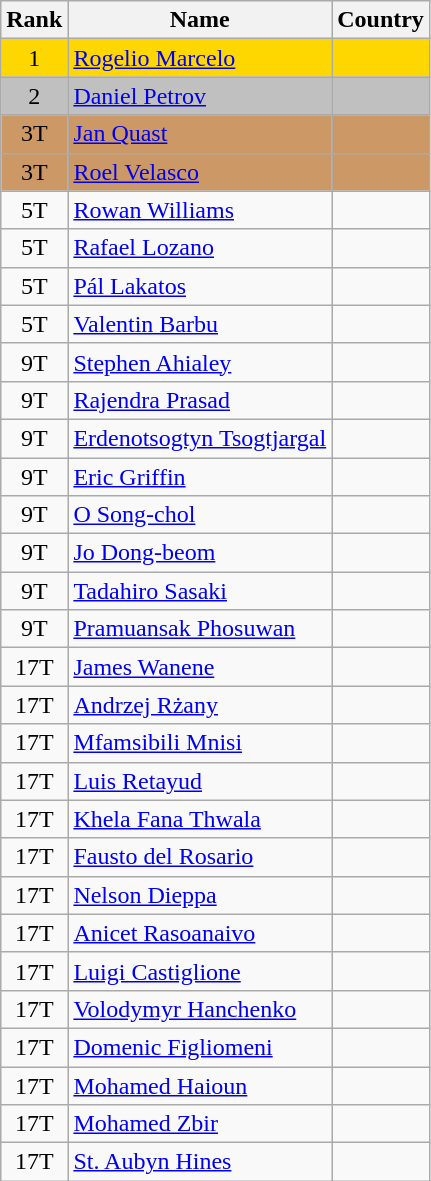<table class="wikitable sortable" style="text-align:center">
<tr>
<th>Rank</th>
<th>Name</th>
<th>Country</th>
</tr>
<tr bgcolor=gold>
<td>1</td>
<td align="left"><a href='#'>Rogelio Marcelo</a></td>
<td align="left"></td>
</tr>
<tr bgcolor=silver>
<td>2</td>
<td align="left"><a href='#'>Daniel Petrov</a></td>
<td align="left"></td>
</tr>
<tr bgcolor=#CC9966>
<td>3T</td>
<td align="left"><a href='#'>Jan Quast</a></td>
<td align="left"></td>
</tr>
<tr bgcolor=#CC9966>
<td>3T</td>
<td align="left"><a href='#'>Roel Velasco</a></td>
<td align="left"></td>
</tr>
<tr>
<td>5T</td>
<td align="left"><a href='#'>Rowan Williams</a></td>
<td align="left"></td>
</tr>
<tr>
<td>5T</td>
<td align="left"><a href='#'>Rafael Lozano</a></td>
<td align="left"></td>
</tr>
<tr>
<td>5T</td>
<td align="left"><a href='#'>Pál Lakatos</a></td>
<td align="left"></td>
</tr>
<tr>
<td>5T</td>
<td align="left"><a href='#'>Valentin Barbu</a></td>
<td align="left"></td>
</tr>
<tr>
<td>9T</td>
<td align="left"><a href='#'>Stephen Ahialey</a></td>
<td align="left"></td>
</tr>
<tr>
<td>9T</td>
<td align="left"><a href='#'>Rajendra Prasad</a></td>
<td align="left"></td>
</tr>
<tr>
<td>9T</td>
<td align="left"><a href='#'>Erdenotsogtyn Tsogtjargal</a></td>
<td align="left"></td>
</tr>
<tr>
<td>9T</td>
<td align="left"><a href='#'>Eric Griffin</a></td>
<td align="left"></td>
</tr>
<tr>
<td>9T</td>
<td align="left"><a href='#'>O Song-chol</a></td>
<td align="left"></td>
</tr>
<tr>
<td>9T</td>
<td align="left"><a href='#'>Jo Dong-beom</a></td>
<td align="left"></td>
</tr>
<tr>
<td>9T</td>
<td align="left"><a href='#'>Tadahiro Sasaki</a></td>
<td align="left"></td>
</tr>
<tr>
<td>9T</td>
<td align="left"><a href='#'>Pramuansak Phosuwan</a></td>
<td align="left"></td>
</tr>
<tr>
<td>17T</td>
<td align="left"><a href='#'>James Wanene</a></td>
<td align="left"></td>
</tr>
<tr>
<td>17T</td>
<td align="left"><a href='#'>Andrzej Rżany</a></td>
<td align="left"></td>
</tr>
<tr>
<td>17T</td>
<td align="left"><a href='#'>Mfamsibili Mnisi</a></td>
<td align="left"></td>
</tr>
<tr>
<td>17T</td>
<td align="left"><a href='#'>Luis Retayud</a></td>
<td align="left"></td>
</tr>
<tr>
<td>17T</td>
<td align="left"><a href='#'>Khela Fana Thwala</a></td>
<td align="left"></td>
</tr>
<tr>
<td>17T</td>
<td align="left"><a href='#'>Fausto del Rosario</a></td>
<td align="left"></td>
</tr>
<tr>
<td>17T</td>
<td align="left"><a href='#'>Nelson Dieppa</a></td>
<td align="left"></td>
</tr>
<tr>
<td>17T</td>
<td align="left"><a href='#'>Anicet Rasoanaivo</a></td>
<td align="left"></td>
</tr>
<tr>
<td>17T</td>
<td align="left"><a href='#'>Luigi Castiglione</a></td>
<td align="left"></td>
</tr>
<tr>
<td>17T</td>
<td align="left"><a href='#'>Volodymyr Hanchenko</a></td>
<td align="left"></td>
</tr>
<tr>
<td>17T</td>
<td align="left"><a href='#'>Domenic Figliomeni</a></td>
<td align="left"></td>
</tr>
<tr>
<td>17T</td>
<td align="left"><a href='#'>Mohamed Haioun</a></td>
<td align="left"></td>
</tr>
<tr>
<td>17T</td>
<td align="left"><a href='#'>Mohamed Zbir</a></td>
<td align="left"></td>
</tr>
<tr>
<td>17T</td>
<td align="left"><a href='#'>St. Aubyn Hines</a></td>
<td align="left"></td>
</tr>
</table>
